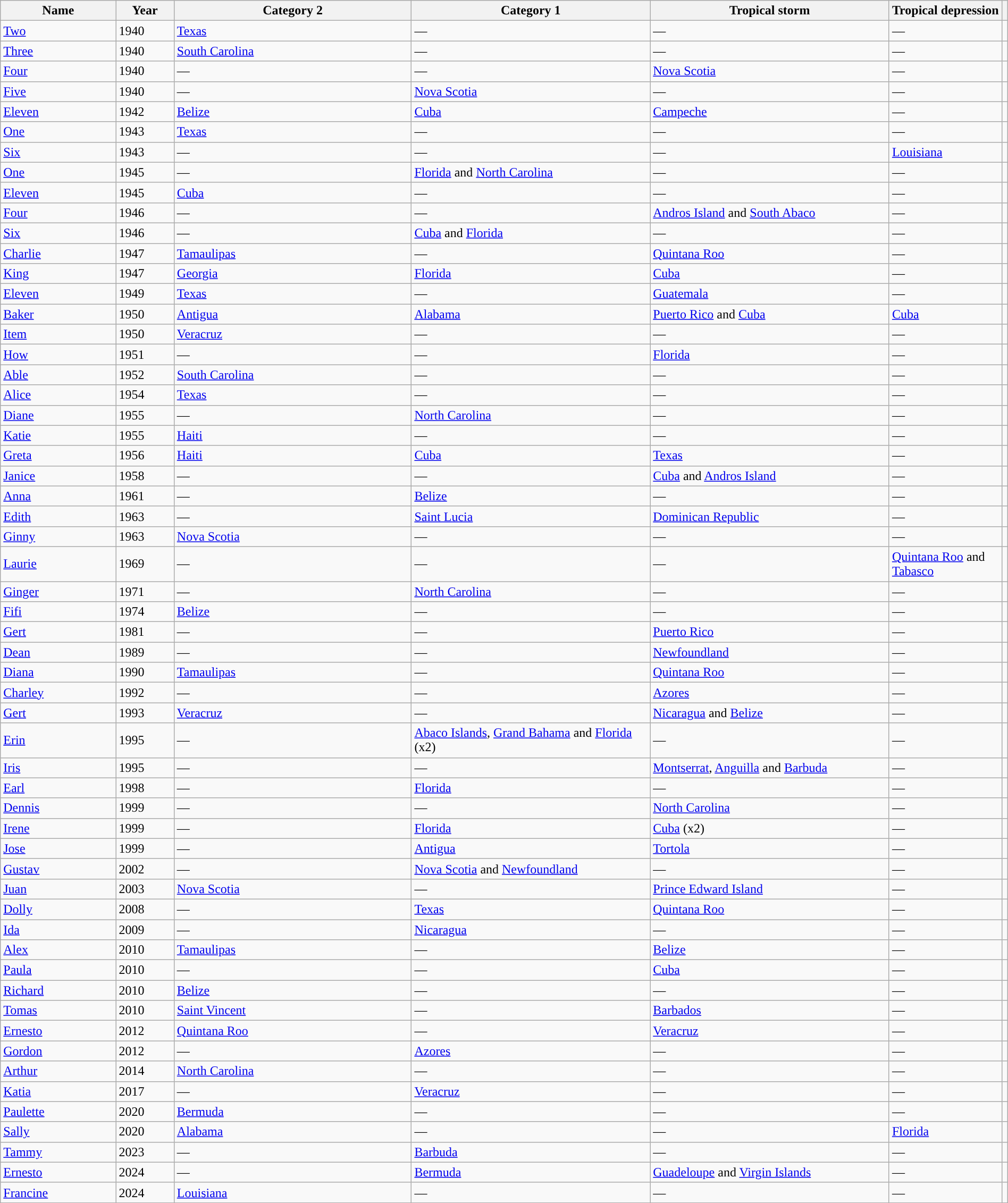<table class="wikitable sortable" width="100%">
<tr>
<th scope="col" width="12%">Name</th>
<th scope="col" width="6%">Year</th>
<th scope="col" width="25%" style="background: #">Category 2</th>
<th scope="col" width="25%" style="background: #">Category 1</th>
<th scope="col" width="25%" style="background: #">Tropical storm</th>
<th scope="col" width="25%" style="background: #">Tropical depression</th>
<th scope="col" width="7%" class="unsortable"></th>
</tr>
<tr>
<td><a href='#'>Two</a></td>
<td>1940</td>
<td><a href='#'>Texas</a></td>
<td>—</td>
<td>—</td>
<td>—</td>
<td></td>
</tr>
<tr>
<td><a href='#'>Three</a></td>
<td>1940</td>
<td><a href='#'>South Carolina</a></td>
<td>—</td>
<td>—</td>
<td>—</td>
<td></td>
</tr>
<tr>
<td><a href='#'>Four</a></td>
<td>1940</td>
<td>—</td>
<td>—</td>
<td><a href='#'>Nova Scotia</a></td>
<td>—</td>
<td></td>
</tr>
<tr>
<td><a href='#'>Five</a></td>
<td>1940</td>
<td>—</td>
<td><a href='#'>Nova Scotia</a></td>
<td>—</td>
<td>—</td>
<td></td>
</tr>
<tr>
<td><a href='#'>Eleven</a></td>
<td>1942</td>
<td><a href='#'>Belize</a></td>
<td><a href='#'>Cuba</a></td>
<td><a href='#'>Campeche</a></td>
<td>—</td>
<td></td>
</tr>
<tr>
<td><a href='#'>One</a></td>
<td>1943</td>
<td><a href='#'>Texas</a></td>
<td>—</td>
<td>—</td>
<td>—</td>
<td></td>
</tr>
<tr>
<td><a href='#'>Six</a></td>
<td>1943</td>
<td>—</td>
<td>—</td>
<td>—</td>
<td><a href='#'>Louisiana</a></td>
<td></td>
</tr>
<tr>
<td><a href='#'>One</a></td>
<td>1945</td>
<td>—</td>
<td><a href='#'>Florida</a> and <a href='#'>North Carolina</a></td>
<td>—</td>
<td>—</td>
<td></td>
</tr>
<tr>
<td><a href='#'>Eleven</a></td>
<td>1945</td>
<td><a href='#'>Cuba</a></td>
<td>—</td>
<td>—</td>
<td>—</td>
<td></td>
</tr>
<tr>
<td><a href='#'>Four</a></td>
<td>1946</td>
<td>—</td>
<td>—</td>
<td><a href='#'>Andros Island</a> and <a href='#'>South Abaco</a></td>
<td>—</td>
<td></td>
</tr>
<tr>
<td><a href='#'>Six</a></td>
<td>1946</td>
<td>—</td>
<td><a href='#'>Cuba</a> and <a href='#'>Florida</a></td>
<td>—</td>
<td>—</td>
<td></td>
</tr>
<tr>
<td><a href='#'>Charlie</a></td>
<td>1947</td>
<td><a href='#'>Tamaulipas</a></td>
<td>—</td>
<td><a href='#'>Quintana Roo</a></td>
<td>—</td>
<td></td>
</tr>
<tr>
<td><a href='#'>King</a></td>
<td>1947</td>
<td><a href='#'>Georgia</a></td>
<td><a href='#'>Florida</a></td>
<td><a href='#'>Cuba</a></td>
<td>—</td>
<td></td>
</tr>
<tr>
<td><a href='#'>Eleven</a></td>
<td>1949</td>
<td><a href='#'>Texas</a></td>
<td>—</td>
<td><a href='#'>Guatemala</a></td>
<td>—</td>
<td></td>
</tr>
<tr>
<td><a href='#'>Baker</a></td>
<td>1950</td>
<td><a href='#'>Antigua</a></td>
<td><a href='#'>Alabama</a></td>
<td><a href='#'>Puerto Rico</a> and <a href='#'>Cuba</a></td>
<td><a href='#'>Cuba</a></td>
<td></td>
</tr>
<tr>
<td><a href='#'>Item</a></td>
<td>1950</td>
<td><a href='#'>Veracruz</a></td>
<td>—</td>
<td>—</td>
<td>—</td>
<td></td>
</tr>
<tr>
<td><a href='#'>How</a></td>
<td>1951</td>
<td>—</td>
<td>—</td>
<td><a href='#'>Florida</a></td>
<td>—</td>
<td></td>
</tr>
<tr>
<td><a href='#'>Able</a></td>
<td>1952</td>
<td><a href='#'>South Carolina</a></td>
<td>—</td>
<td>—</td>
<td>—</td>
<td></td>
</tr>
<tr>
<td><a href='#'>Alice</a></td>
<td>1954</td>
<td><a href='#'>Texas</a></td>
<td>—</td>
<td>—</td>
<td>—</td>
<td></td>
</tr>
<tr>
<td><a href='#'>Diane</a></td>
<td>1955</td>
<td>—</td>
<td><a href='#'>North Carolina</a></td>
<td>—</td>
<td>—</td>
<td></td>
</tr>
<tr>
<td><a href='#'>Katie</a></td>
<td>1955</td>
<td><a href='#'>Haiti</a></td>
<td>—</td>
<td>—</td>
<td>—</td>
<td></td>
</tr>
<tr>
<td><a href='#'>Greta</a></td>
<td>1956</td>
<td><a href='#'>Haiti</a></td>
<td><a href='#'>Cuba</a></td>
<td><a href='#'>Texas</a></td>
<td>—</td>
<td></td>
</tr>
<tr>
<td><a href='#'>Janice</a></td>
<td>1958</td>
<td>—</td>
<td>—</td>
<td><a href='#'>Cuba</a> and <a href='#'>Andros Island</a></td>
<td>—</td>
<td></td>
</tr>
<tr>
<td><a href='#'>Anna</a></td>
<td>1961</td>
<td>—</td>
<td><a href='#'>Belize</a></td>
<td>—</td>
<td>—</td>
<td></td>
</tr>
<tr>
<td><a href='#'>Edith</a></td>
<td>1963</td>
<td>—</td>
<td><a href='#'>Saint Lucia</a></td>
<td><a href='#'>Dominican Republic</a></td>
<td>—</td>
<td></td>
</tr>
<tr>
<td><a href='#'>Ginny</a></td>
<td>1963</td>
<td><a href='#'>Nova Scotia</a></td>
<td>—</td>
<td>—</td>
<td>—</td>
<td></td>
</tr>
<tr>
<td><a href='#'>Laurie</a></td>
<td>1969</td>
<td>—</td>
<td>—</td>
<td>—</td>
<td><a href='#'>Quintana Roo</a> and <a href='#'>Tabasco</a></td>
<td></td>
</tr>
<tr>
<td><a href='#'>Ginger</a></td>
<td>1971</td>
<td>—</td>
<td><a href='#'>North Carolina</a></td>
<td>—</td>
<td>—</td>
<td></td>
</tr>
<tr>
<td><a href='#'>Fifi</a></td>
<td>1974</td>
<td><a href='#'>Belize</a></td>
<td>—</td>
<td>—</td>
<td>—</td>
<td></td>
</tr>
<tr>
<td><a href='#'>Gert</a></td>
<td>1981</td>
<td>—</td>
<td>—</td>
<td><a href='#'>Puerto Rico</a></td>
<td>—</td>
<td></td>
</tr>
<tr>
<td><a href='#'>Dean</a></td>
<td>1989</td>
<td>—</td>
<td>—</td>
<td><a href='#'>Newfoundland</a></td>
<td>—</td>
<td></td>
</tr>
<tr>
<td><a href='#'>Diana</a></td>
<td>1990</td>
<td><a href='#'>Tamaulipas</a></td>
<td>—</td>
<td><a href='#'>Quintana Roo</a></td>
<td>—</td>
<td></td>
</tr>
<tr>
<td><a href='#'>Charley</a></td>
<td>1992</td>
<td>—</td>
<td>—</td>
<td><a href='#'>Azores</a></td>
<td>—</td>
<td></td>
</tr>
<tr>
<td><a href='#'>Gert</a></td>
<td>1993</td>
<td><a href='#'>Veracruz</a></td>
<td>—</td>
<td><a href='#'>Nicaragua</a> and <a href='#'>Belize</a></td>
<td>—</td>
<td></td>
</tr>
<tr>
<td><a href='#'>Erin</a></td>
<td>1995</td>
<td>—</td>
<td><a href='#'>Abaco Islands</a>, <a href='#'>Grand Bahama</a> and <a href='#'>Florida</a> (x2)</td>
<td>—</td>
<td>—</td>
<td></td>
</tr>
<tr>
<td><a href='#'>Iris</a></td>
<td>1995</td>
<td>—</td>
<td>—</td>
<td><a href='#'>Montserrat</a>, <a href='#'>Anguilla</a> and <a href='#'>Barbuda</a></td>
<td>—</td>
<td></td>
</tr>
<tr>
<td><a href='#'>Earl</a></td>
<td>1998</td>
<td>—</td>
<td><a href='#'>Florida</a></td>
<td>—</td>
<td>—</td>
<td></td>
</tr>
<tr>
<td><a href='#'>Dennis</a></td>
<td>1999</td>
<td>—</td>
<td>—</td>
<td><a href='#'>North Carolina</a></td>
<td>—</td>
<td></td>
</tr>
<tr>
<td><a href='#'>Irene</a></td>
<td>1999</td>
<td>—</td>
<td><a href='#'>Florida</a></td>
<td><a href='#'>Cuba</a> (x2)</td>
<td>—</td>
<td></td>
</tr>
<tr>
<td><a href='#'>Jose</a></td>
<td>1999</td>
<td>—</td>
<td><a href='#'>Antigua</a></td>
<td><a href='#'>Tortola</a></td>
<td>—</td>
<td></td>
</tr>
<tr>
<td><a href='#'>Gustav</a></td>
<td>2002</td>
<td>—</td>
<td><a href='#'>Nova Scotia</a> and <a href='#'>Newfoundland</a></td>
<td>—</td>
<td>—</td>
<td></td>
</tr>
<tr>
<td><a href='#'>Juan</a></td>
<td>2003</td>
<td><a href='#'>Nova Scotia</a></td>
<td>—</td>
<td><a href='#'>Prince Edward Island</a></td>
<td>—</td>
<td></td>
</tr>
<tr>
<td><a href='#'>Dolly</a></td>
<td>2008</td>
<td>—</td>
<td><a href='#'>Texas</a></td>
<td><a href='#'>Quintana Roo</a></td>
<td>—</td>
<td></td>
</tr>
<tr>
<td><a href='#'>Ida</a></td>
<td>2009</td>
<td>—</td>
<td><a href='#'>Nicaragua</a></td>
<td>—</td>
<td>—</td>
<td></td>
</tr>
<tr>
<td><a href='#'>Alex</a></td>
<td>2010</td>
<td><a href='#'>Tamaulipas</a></td>
<td>—</td>
<td><a href='#'>Belize</a></td>
<td>—</td>
<td></td>
</tr>
<tr>
<td><a href='#'>Paula</a></td>
<td>2010</td>
<td>—</td>
<td>—</td>
<td><a href='#'>Cuba</a></td>
<td>—</td>
<td></td>
</tr>
<tr>
<td><a href='#'>Richard</a></td>
<td>2010</td>
<td><a href='#'>Belize</a></td>
<td>—</td>
<td>—</td>
<td>—</td>
<td></td>
</tr>
<tr>
<td><a href='#'>Tomas</a></td>
<td>2010</td>
<td><a href='#'>Saint Vincent</a></td>
<td>—</td>
<td><a href='#'>Barbados</a></td>
<td>—</td>
<td></td>
</tr>
<tr>
<td><a href='#'>Ernesto</a></td>
<td>2012</td>
<td><a href='#'>Quintana Roo</a></td>
<td>—</td>
<td><a href='#'>Veracruz</a></td>
<td>—</td>
<td></td>
</tr>
<tr>
<td><a href='#'>Gordon</a></td>
<td>2012</td>
<td>—</td>
<td><a href='#'>Azores</a></td>
<td>—</td>
<td>—</td>
<td></td>
</tr>
<tr>
<td><a href='#'>Arthur</a></td>
<td>2014</td>
<td><a href='#'>North Carolina</a></td>
<td>—</td>
<td>—</td>
<td>—</td>
<td></td>
</tr>
<tr>
<td><a href='#'>Katia</a></td>
<td>2017</td>
<td>—</td>
<td><a href='#'>Veracruz</a></td>
<td>—</td>
<td>—</td>
<td></td>
</tr>
<tr>
<td><a href='#'>Paulette</a></td>
<td>2020</td>
<td><a href='#'>Bermuda</a></td>
<td>—</td>
<td>—</td>
<td>—</td>
<td></td>
</tr>
<tr>
<td><a href='#'>Sally</a></td>
<td>2020</td>
<td><a href='#'>Alabama</a></td>
<td>—</td>
<td>—</td>
<td><a href='#'>Florida</a></td>
<td></td>
</tr>
<tr>
<td><a href='#'>Tammy</a></td>
<td>2023</td>
<td>—</td>
<td><a href='#'>Barbuda</a></td>
<td>—</td>
<td>—</td>
<td></td>
</tr>
<tr>
<td><a href='#'>Ernesto</a></td>
<td>2024</td>
<td>—</td>
<td><a href='#'>Bermuda</a></td>
<td><a href='#'>Guadeloupe</a> and <a href='#'>Virgin Islands</a></td>
<td>—</td>
<td></td>
</tr>
<tr>
<td><a href='#'>Francine</a></td>
<td>2024</td>
<td><a href='#'>Louisiana</a></td>
<td>—</td>
<td>—</td>
<td>—</td>
<td></td>
</tr>
<tr>
</tr>
</table>
